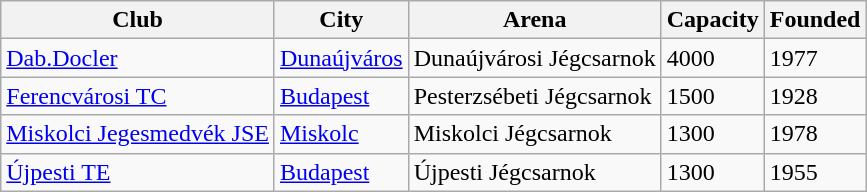<table class="wikitable">
<tr>
<th>Club</th>
<th>City</th>
<th>Arena</th>
<th>Capacity</th>
<th>Founded</th>
</tr>
<tr>
<td><a href='#'>Dab.Docler</a></td>
<td><a href='#'>Dunaújváros</a></td>
<td>Dunaújvárosi Jégcsarnok</td>
<td>4000</td>
<td>1977</td>
</tr>
<tr>
<td><a href='#'>Ferencvárosi TC</a></td>
<td><a href='#'>Budapest</a></td>
<td>Pesterzsébeti Jégcsarnok</td>
<td>1500</td>
<td>1928</td>
</tr>
<tr>
<td><a href='#'>Miskolci Jegesmedvék JSE</a></td>
<td><a href='#'>Miskolc</a></td>
<td>Miskolci Jégcsarnok</td>
<td>1300</td>
<td>1978</td>
</tr>
<tr>
<td><a href='#'>Újpesti TE</a></td>
<td><a href='#'>Budapest</a></td>
<td>Újpesti Jégcsarnok</td>
<td>1300</td>
<td>1955</td>
</tr>
</table>
